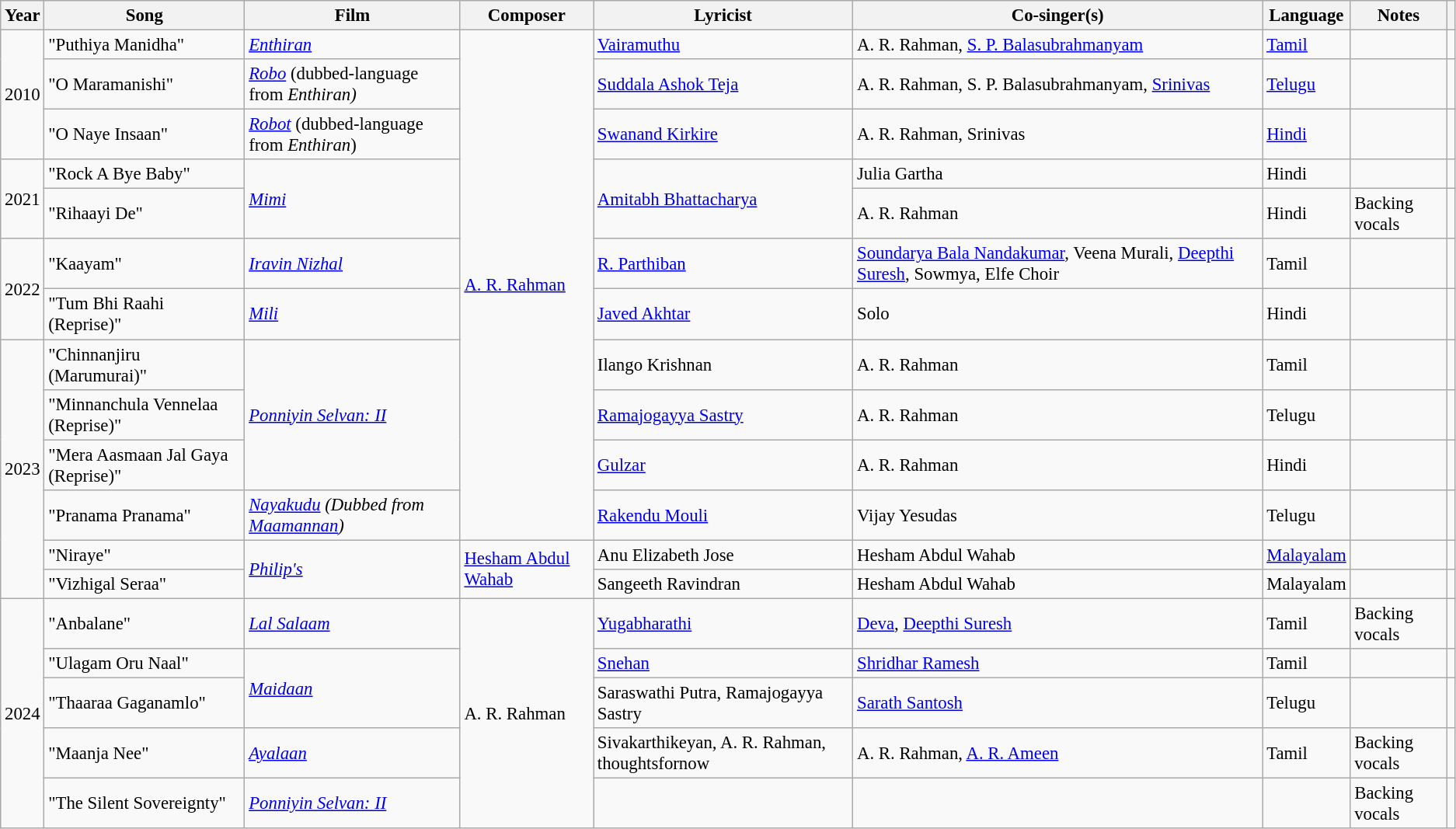<table class="wikitable" style="font-size:95%;">
<tr>
<th scope="col">Year</th>
<th scope="col">Song</th>
<th scope="col">Film</th>
<th>Composer</th>
<th scope="col">Lyricist</th>
<th scope="col">Co-singer(s)</th>
<th scope="col">Language</th>
<th scope="col">Notes</th>
<th scope="col"></th>
</tr>
<tr>
<td rowspan="3">2010</td>
<td>"Puthiya Manidha"</td>
<td><em><a href='#'>Enthiran</a></em></td>
<td rowspan="11"><a href='#'>A. R. Rahman</a></td>
<td><a href='#'>Vairamuthu</a></td>
<td>A. R. Rahman, <a href='#'>S. P. Balasubrahmanyam</a></td>
<td><a href='#'>Tamil</a></td>
<td></td>
<td></td>
</tr>
<tr>
<td>"O Maramanishi"</td>
<td><em><a href='#'>Robo</a></em> (dubbed-language from <em>Enthiran)</em></td>
<td><a href='#'>Suddala Ashok Teja</a></td>
<td>A. R. Rahman, S. P. Balasubrahmanyam, <a href='#'>Srinivas</a></td>
<td><a href='#'>Telugu</a></td>
<td></td>
<td></td>
</tr>
<tr>
<td>"O Naye Insaan"</td>
<td><em><a href='#'>Robot</a></em> (dubbed-language from <em>Enthiran</em>)</td>
<td><a href='#'>Swanand Kirkire</a></td>
<td>A. R. Rahman, Srinivas</td>
<td><a href='#'>Hindi</a></td>
<td></td>
<td></td>
</tr>
<tr>
<td rowspan="2">2021</td>
<td>"Rock A Bye Baby"</td>
<td rowspan="2"><em><a href='#'>Mimi</a></em></td>
<td rowspan="2"><a href='#'>Amitabh Bhattacharya</a></td>
<td>Julia Gartha</td>
<td>Hindi</td>
<td></td>
<td></td>
</tr>
<tr>
<td>"Rihaayi De"</td>
<td>A. R. Rahman</td>
<td>Hindi</td>
<td>Backing vocals</td>
<td></td>
</tr>
<tr>
<td rowspan="2">2022</td>
<td>"Kaayam"</td>
<td><em><a href='#'>Iravin Nizhal</a></em></td>
<td><a href='#'>R. Parthiban</a></td>
<td><a href='#'>Soundarya Bala Nandakumar</a>, Veena Murali, <a href='#'>Deepthi Suresh</a>, Sowmya, Elfe Choir</td>
<td>Tamil</td>
<td></td>
<td></td>
</tr>
<tr>
<td>"Tum Bhi Raahi (Reprise)"</td>
<td><em><a href='#'>Mili</a></em></td>
<td><a href='#'>Javed Akhtar</a></td>
<td>Solo</td>
<td>Hindi</td>
<td></td>
<td></td>
</tr>
<tr>
<td rowspan="6">2023</td>
<td>"Chinnanjiru (Marumurai)"</td>
<td rowspan="3"><em><a href='#'>Ponniyin Selvan: II</a></em></td>
<td>Ilango Krishnan</td>
<td>A. R. Rahman</td>
<td>Tamil</td>
<td></td>
<td></td>
</tr>
<tr>
<td>"Minnanchula Vennelaa (Reprise)"</td>
<td><a href='#'>Ramajogayya Sastry</a></td>
<td>A. R. Rahman</td>
<td>Telugu</td>
<td></td>
<td></td>
</tr>
<tr>
<td>"Mera Aasmaan Jal Gaya (Reprise)"</td>
<td><a href='#'>Gulzar</a></td>
<td>A. R. Rahman</td>
<td>Hindi</td>
<td></td>
<td></td>
</tr>
<tr>
<td>"Pranama Pranama"</td>
<td><em><a href='#'>Nayakudu</a> (Dubbed from <a href='#'>Maamannan</a>)</em></td>
<td><a href='#'>Rakendu Mouli</a></td>
<td>Vijay Yesudas</td>
<td>Telugu</td>
<td></td>
<td></td>
</tr>
<tr>
<td>"Niraye"</td>
<td rowspan="2"><em><a href='#'>Philip's</a></em></td>
<td rowspan="2"><a href='#'>Hesham Abdul Wahab</a></td>
<td>Anu Elizabeth Jose</td>
<td>Hesham Abdul Wahab</td>
<td><a href='#'>Malayalam</a></td>
<td></td>
<td></td>
</tr>
<tr>
<td>"Vizhigal Seraa"</td>
<td>Sangeeth Ravindran</td>
<td>Hesham Abdul Wahab</td>
<td>Malayalam</td>
<td></td>
<td></td>
</tr>
<tr>
<td rowspan="5">2024</td>
<td>"Anbalane"</td>
<td><em><a href='#'>Lal Salaam</a></em></td>
<td rowspan="5">A. R. Rahman</td>
<td><a href='#'>Yugabharathi</a></td>
<td><a href='#'>Deva</a>, <a href='#'>Deepthi Suresh</a></td>
<td>Tamil</td>
<td>Backing vocals</td>
<td></td>
</tr>
<tr>
<td>"Ulagam Oru Naal"</td>
<td rowspan="2"><em><a href='#'>Maidaan</a></em></td>
<td><a href='#'>Snehan</a></td>
<td><a href='#'>Shridhar Ramesh</a></td>
<td>Tamil</td>
<td></td>
<td></td>
</tr>
<tr>
<td>"Thaaraa Gaganamlo"</td>
<td>Saraswathi Putra, Ramajogayya Sastry</td>
<td><a href='#'>Sarath Santosh</a></td>
<td>Telugu</td>
<td></td>
<td></td>
</tr>
<tr>
<td>"Maanja Nee"</td>
<td><em><a href='#'>Ayalaan</a></em></td>
<td>Sivakarthikeyan, A. R. Rahman, thoughtsfornow</td>
<td>A. R. Rahman, <a href='#'>A. R. Ameen</a></td>
<td>Tamil</td>
<td>Backing vocals</td>
<td></td>
</tr>
<tr>
<td>"The Silent Sovereignty"</td>
<td><em><a href='#'>Ponniyin Selvan: II</a></em></td>
<td></td>
<td></td>
<td></td>
<td>Backing vocals</td>
<td></td>
</tr>
</table>
